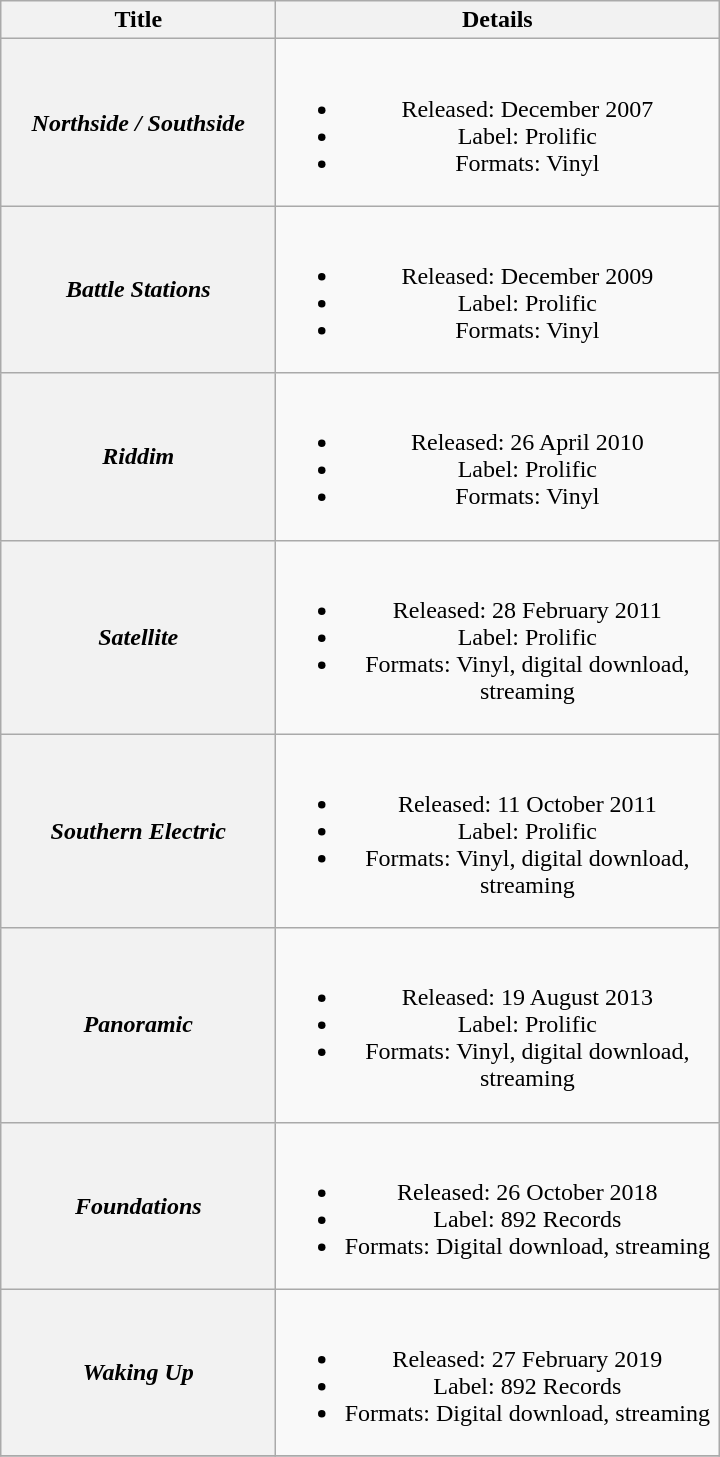<table class="wikitable plainrowheaders" style="text-align:center;">
<tr>
<th scope="col" style="width:11em;">Title</th>
<th scope="col" style="width:18em;">Details</th>
</tr>
<tr>
<th scope="row"><em>Northside / Southside</em><br></th>
<td><br><ul><li>Released: December 2007</li><li>Label: Prolific</li><li>Formats: Vinyl</li></ul></td>
</tr>
<tr>
<th scope="row"><em>Battle Stations</em><br></th>
<td><br><ul><li>Released: December 2009</li><li>Label: Prolific</li><li>Formats: Vinyl</li></ul></td>
</tr>
<tr>
<th scope="row"><em>Riddim</em></th>
<td><br><ul><li>Released: 26 April 2010</li><li>Label: Prolific</li><li>Formats: Vinyl</li></ul></td>
</tr>
<tr>
<th scope="row"><em>Satellite</em></th>
<td><br><ul><li>Released: 28 February 2011</li><li>Label: Prolific</li><li>Formats: Vinyl, digital download, streaming</li></ul></td>
</tr>
<tr>
<th scope="row"><em>Southern Electric</em><br></th>
<td><br><ul><li>Released: 11 October 2011</li><li>Label: Prolific</li><li>Formats: Vinyl, digital download, streaming</li></ul></td>
</tr>
<tr>
<th scope="row"><em>Panoramic</em></th>
<td><br><ul><li>Released: 19 August 2013</li><li>Label: Prolific</li><li>Formats: Vinyl, digital download, streaming</li></ul></td>
</tr>
<tr>
<th scope="row"><em>Foundations</em></th>
<td><br><ul><li>Released: 26 October 2018</li><li>Label: 892 Records</li><li>Formats: Digital download, streaming</li></ul></td>
</tr>
<tr>
<th scope="row"><em>Waking Up</em></th>
<td><br><ul><li>Released: 27 February 2019</li><li>Label: 892 Records</li><li>Formats: Digital download, streaming</li></ul></td>
</tr>
<tr>
</tr>
</table>
